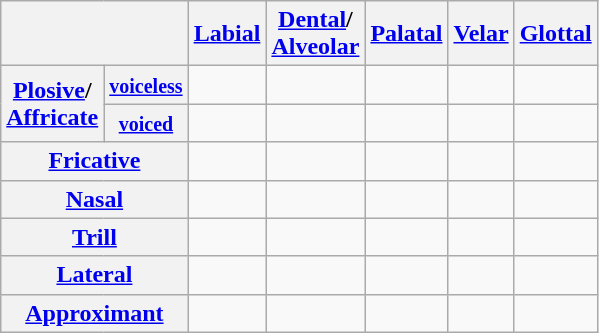<table class="wikitable" style="text-align:center;">
<tr>
<th colspan="2"></th>
<th><a href='#'>Labial</a></th>
<th><a href='#'>Dental</a>/<br><a href='#'>Alveolar</a></th>
<th><a href='#'>Palatal</a></th>
<th><a href='#'>Velar</a></th>
<th><a href='#'>Glottal</a></th>
</tr>
<tr>
<th rowspan="2"><a href='#'>Plosive</a>/<br><a href='#'>Affricate</a></th>
<th><small><a href='#'>voiceless</a></small></th>
<td></td>
<td></td>
<td></td>
<td></td>
<td></td>
</tr>
<tr>
<th><small><a href='#'>voiced</a></small></th>
<td></td>
<td></td>
<td></td>
<td></td>
<td></td>
</tr>
<tr>
<th colspan="2"><a href='#'>Fricative</a></th>
<td></td>
<td></td>
<td></td>
<td></td>
<td></td>
</tr>
<tr>
<th colspan="2"><a href='#'>Nasal</a></th>
<td></td>
<td></td>
<td></td>
<td></td>
<td></td>
</tr>
<tr>
<th colspan="2"><a href='#'>Trill</a></th>
<td></td>
<td></td>
<td></td>
<td></td>
<td></td>
</tr>
<tr>
<th colspan="2"><a href='#'>Lateral</a></th>
<td></td>
<td></td>
<td></td>
<td></td>
<td></td>
</tr>
<tr>
<th colspan="2"><a href='#'>Approximant</a></th>
<td></td>
<td></td>
<td></td>
<td></td>
<td></td>
</tr>
</table>
